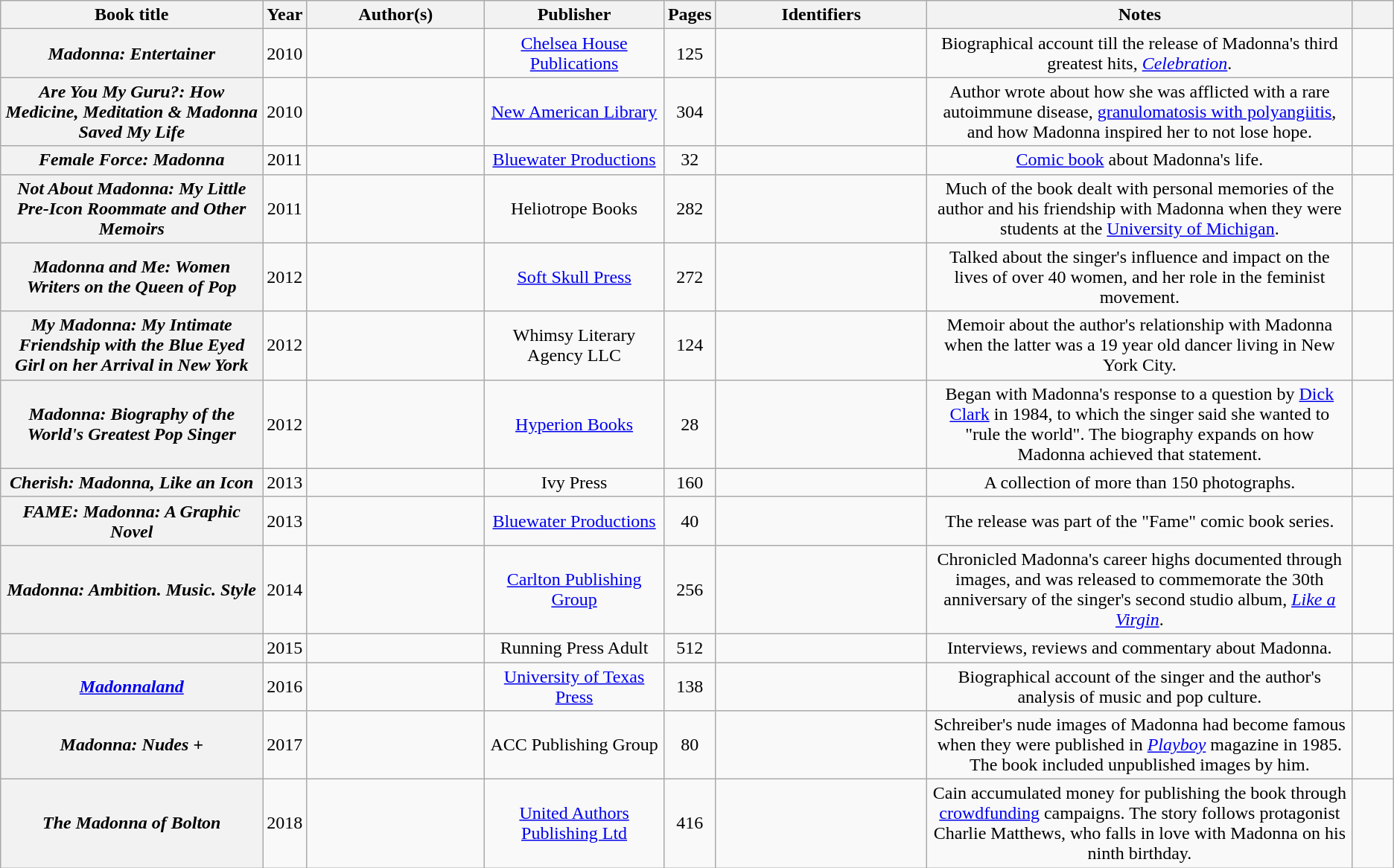<table class="wikitable sortable plainrowheaders"  style="text-align:center;">
<tr>
<th scope="col" style="width:15em;">Book title</th>
<th scope="col" style="width:2em;">Year</th>
<th scope="col" style="width:10em;">Author(s)</th>
<th scope="col" style="width:10em;">Publisher</th>
<th scope="col" style="width:2em;">Pages</th>
<th scope="col" style="width:12em;" class="unsortable">Identifiers</th>
<th scope="col" style="width:25em;" class="unsortable">Notes</th>
<th scope="col" style="width:2em;" class="unsortable"></th>
</tr>
<tr>
<th scope="row"><em>Madonna: Entertainer</em></th>
<td>2010</td>
<td></td>
<td><a href='#'>Chelsea House Publications</a></td>
<td>125</td>
<td><br></td>
<td>Biographical account till the release of Madonna's third greatest hits, <em><a href='#'>Celebration</a></em>.</td>
<td></td>
</tr>
<tr>
<th scope="row"><em>Are You My Guru?: How Medicine, Meditation & Madonna Saved My Life</em></th>
<td>2010</td>
<td></td>
<td><a href='#'>New American Library</a></td>
<td>304</td>
<td><br></td>
<td>Author wrote about how she was afflicted with a rare autoimmune disease, <a href='#'>granulomatosis with polyangiitis</a>, and how Madonna inspired her to not lose hope.</td>
<td></td>
</tr>
<tr>
<th scope="row"><em>Female Force: Madonna</em></th>
<td>2011</td>
<td></td>
<td><a href='#'>Bluewater Productions</a></td>
<td>32</td>
<td><br></td>
<td><a href='#'>Comic book</a> about Madonna's life.</td>
<td><br></td>
</tr>
<tr>
<th scope="row"><em>Not About Madonna: My Little Pre-Icon Roommate and Other Memoirs</em></th>
<td>2011</td>
<td></td>
<td>Heliotrope Books</td>
<td>282</td>
<td><br></td>
<td>Much of the book dealt with personal memories of the author and his friendship with Madonna when they were students at the <a href='#'>University of Michigan</a>.</td>
<td></td>
</tr>
<tr>
<th scope="row"><em>Madonna and Me: Women Writers on the Queen of Pop</em></th>
<td>2012</td>
<td></td>
<td><a href='#'>Soft Skull Press</a></td>
<td>272</td>
<td><br></td>
<td>Talked about the singer's influence and impact on the lives of over 40 women, and her role in the feminist movement.</td>
<td></td>
</tr>
<tr>
<th scope="row"><em>My Madonna: My Intimate Friendship with the Blue Eyed Girl on her Arrival in New York</em></th>
<td>2012</td>
<td></td>
<td>Whimsy Literary Agency LLC</td>
<td>124</td>
<td><br></td>
<td>Memoir about the author's relationship with Madonna when the latter was a 19 year old dancer living in New York City.</td>
<td></td>
</tr>
<tr>
<th scope="row"><em>Madonna: Biography of the World's Greatest Pop Singer</em></th>
<td>2012</td>
<td></td>
<td><a href='#'>Hyperion Books</a></td>
<td>28</td>
<td><br></td>
<td>Began with Madonna's response to a question by <a href='#'>Dick Clark</a> in 1984, to which the singer said she wanted to "rule the world". The biography expands on how Madonna achieved that statement.</td>
<td></td>
</tr>
<tr>
<th scope="row"><em>Cherish: Madonna, Like an Icon</em></th>
<td>2013</td>
<td></td>
<td>Ivy Press</td>
<td>160</td>
<td><br></td>
<td>A collection of more than 150 photographs.</td>
<td></td>
</tr>
<tr>
<th scope="row"><em>FAME: Madonna: A Graphic Novel</em></th>
<td>2013</td>
<td></td>
<td><a href='#'>Bluewater Productions</a></td>
<td>40</td>
<td><br></td>
<td>The release was part of the "Fame" comic book series.</td>
<td></td>
</tr>
<tr>
<th scope="row"><em>Madonna: Ambition. Music. Style</em></th>
<td>2014</td>
<td></td>
<td><a href='#'>Carlton Publishing Group</a></td>
<td>256</td>
<td><br></td>
<td>Chronicled Madonna's career highs documented through images, and was released to commemorate the 30th anniversary of the singer's second studio album, <em><a href='#'>Like a Virgin</a></em>.</td>
<td></td>
</tr>
<tr>
<th scope="row"></th>
<td>2015</td>
<td></td>
<td>Running Press Adult</td>
<td>512</td>
<td><br></td>
<td>Interviews, reviews and commentary about Madonna.</td>
<td></td>
</tr>
<tr>
<th scope="row"><em><a href='#'>Madonnaland</a></em></th>
<td>2016</td>
<td></td>
<td><a href='#'>University of Texas Press</a></td>
<td>138</td>
<td><br></td>
<td>Biographical account of the singer and the author's analysis of music and pop culture.</td>
<td><br></td>
</tr>
<tr>
<th scope="row"><em>Madonna: Nudes +</em></th>
<td>2017</td>
<td></td>
<td>ACC Publishing Group</td>
<td>80</td>
<td><br></td>
<td>Schreiber's nude images of Madonna had become famous when they were published in <em><a href='#'>Playboy</a></em> magazine in 1985. The book included unpublished images by him.</td>
<td><br></td>
</tr>
<tr>
<th scope="row"><em>The Madonna of Bolton</em></th>
<td>2018</td>
<td></td>
<td><a href='#'>United Authors Publishing Ltd</a></td>
<td>416</td>
<td><br></td>
<td>Cain accumulated money for publishing the book through <a href='#'>crowdfunding</a> campaigns. The story follows protagonist Charlie Matthews, who falls in love with Madonna on his ninth birthday.</td>
<td><br></td>
</tr>
</table>
